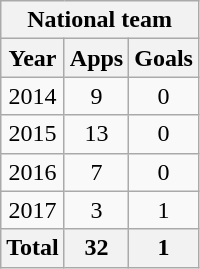<table class="wikitable" style="text-align:center">
<tr>
<th colspan=3>National team</th>
</tr>
<tr>
<th>Year</th>
<th>Apps</th>
<th>Goals</th>
</tr>
<tr>
<td>2014</td>
<td>9</td>
<td>0</td>
</tr>
<tr>
<td>2015</td>
<td>13</td>
<td>0</td>
</tr>
<tr>
<td>2016</td>
<td>7</td>
<td>0</td>
</tr>
<tr>
<td>2017</td>
<td>3</td>
<td>1</td>
</tr>
<tr>
<th>Total</th>
<th>32</th>
<th>1</th>
</tr>
</table>
